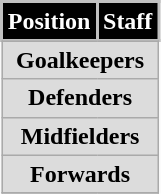<table class="wikitable">
<tr>
<th style="background:#000000; color:#FFFFFF; border:2px solid #C0C0C0;" scope="col">Position</th>
<th style="background:#000000; color:#FFFFFF; border:2px solid #C0C0C0;" scope="col">Staff<br></th>
</tr>
<tr>
</tr>
<tr>
</tr>
<tr>
</tr>
<tr>
</tr>
<tr>
</tr>
<tr>
</tr>
<tr>
</tr>
<tr>
</tr>
<tr>
</tr>
<tr>
</tr>
<tr>
</tr>
<tr>
</tr>
<tr>
</tr>
<tr>
</tr>
<tr>
<th colspan="16" style="background:#dcdcdc; text-align:center">Goalkeepers<br>

</th>
</tr>
<tr>
<th colspan="16" style="background:#dcdcdc; text-align:center">Defenders<br>



</th>
</tr>
<tr>
<th colspan="16" style="background:#dcdcdc; text-align:center">Midfielders<br>








</th>
</tr>
<tr>
<th colspan="16" style="background:#dcdcdc; text-align:center">Forwards<br>

</th>
</tr>
<tr>
</tr>
</table>
